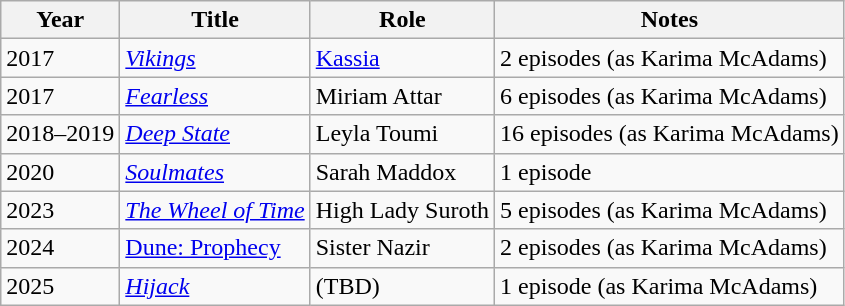<table class="wikitable sortable">
<tr>
<th>Year</th>
<th>Title</th>
<th>Role</th>
<th class="unsortable">Notes</th>
</tr>
<tr>
<td>2017</td>
<td><em><a href='#'>Vikings</a></em></td>
<td><a href='#'>Kassia</a></td>
<td>2 episodes (as Karima McAdams)</td>
</tr>
<tr>
<td>2017</td>
<td><em><a href='#'>Fearless</a></em></td>
<td>Miriam Attar</td>
<td>6 episodes (as Karima McAdams)</td>
</tr>
<tr>
<td>2018–2019</td>
<td><em><a href='#'>Deep State</a></em></td>
<td>Leyla Toumi</td>
<td>16 episodes (as Karima McAdams)</td>
</tr>
<tr>
<td>2020</td>
<td><em><a href='#'>Soulmates</a></em></td>
<td>Sarah Maddox</td>
<td>1 episode</td>
</tr>
<tr>
<td>2023</td>
<td><em><a href='#'>The Wheel of Time</a></em></td>
<td>High Lady Suroth</td>
<td>5 episodes (as Karima McAdams)</td>
</tr>
<tr>
<td>2024</td>
<td><a href='#'>Dune: Prophecy</a></td>
<td>Sister Nazir</td>
<td>2 episodes (as Karima McAdams)</td>
</tr>
<tr>
<td>2025</td>
<td><em><a href='#'>Hijack</a></em></td>
<td>(TBD)</td>
<td>1 episode (as Karima McAdams)</td>
</tr>
</table>
